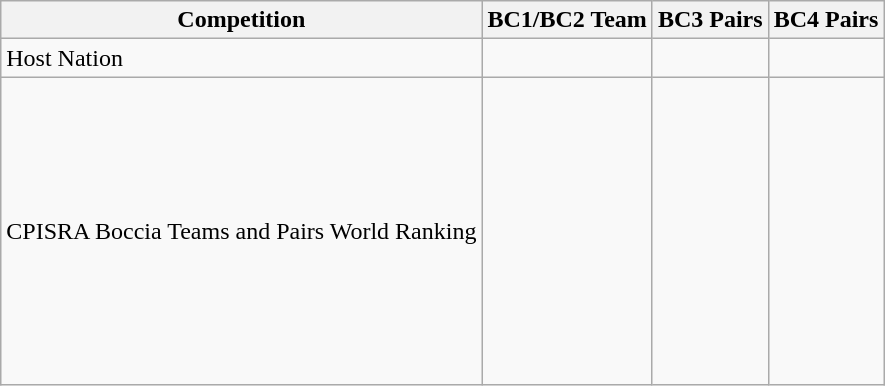<table class="wikitable">
<tr>
<th>Competition</th>
<th>BC1/BC2 Team</th>
<th>BC3 Pairs</th>
<th>BC4 Pairs</th>
</tr>
<tr>
<td>Host Nation</td>
<td></td>
<td></td>
<td></td>
</tr>
<tr>
<td>CPISRA Boccia Teams and Pairs World Ranking</td>
<td><br><br><br>
<br>
<br>
<br>
<br>
<br>
<br>
<br>
<br>
</td>
<td><br><br><br>
<br>
<br>
<br>
<br>
<br></td>
<td><br><br><br>
<br>
<br>
<br>
<br>
<br></td>
</tr>
</table>
